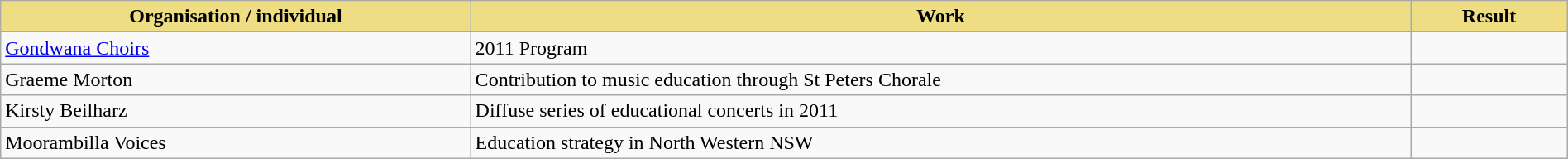<table class="wikitable" width=100%>
<tr>
<th style="width:30%;background:#EEDD82;">Organisation / individual</th>
<th style="width:60%;background:#EEDD82;">Work</th>
<th style="width:10%;background:#EEDD82;">Result<br></th>
</tr>
<tr>
<td><a href='#'>Gondwana Choirs</a></td>
<td>2011 Program</td>
<td></td>
</tr>
<tr>
<td>Graeme Morton</td>
<td>Contribution to music education through St Peters Chorale</td>
<td></td>
</tr>
<tr>
<td>Kirsty Beilharz</td>
<td>Diffuse series of educational concerts in 2011</td>
<td></td>
</tr>
<tr>
<td>Moorambilla Voices</td>
<td>Education strategy in North Western NSW</td>
<td></td>
</tr>
</table>
